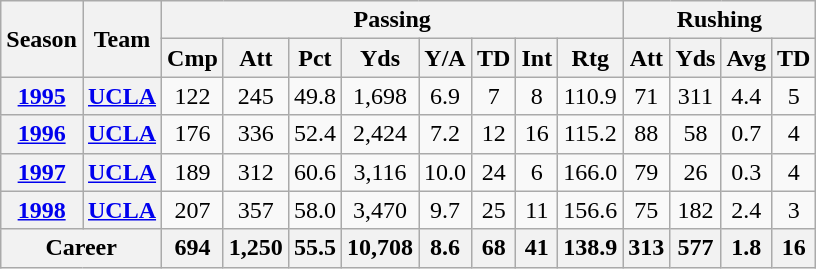<table class="wikitable" style="text-align:center;">
<tr>
<th rowspan="2">Season</th>
<th rowspan="2">Team</th>
<th colspan="8">Passing</th>
<th colspan="4">Rushing</th>
</tr>
<tr>
<th>Cmp</th>
<th>Att</th>
<th>Pct</th>
<th>Yds</th>
<th>Y/A</th>
<th>TD</th>
<th>Int</th>
<th>Rtg</th>
<th>Att</th>
<th>Yds</th>
<th>Avg</th>
<th>TD</th>
</tr>
<tr>
<th><a href='#'>1995</a></th>
<th><a href='#'>UCLA</a></th>
<td>122</td>
<td>245</td>
<td>49.8</td>
<td>1,698</td>
<td>6.9</td>
<td>7</td>
<td>8</td>
<td>110.9</td>
<td>71</td>
<td>311</td>
<td>4.4</td>
<td>5</td>
</tr>
<tr>
<th><a href='#'>1996</a></th>
<th><a href='#'>UCLA</a></th>
<td>176</td>
<td>336</td>
<td>52.4</td>
<td>2,424</td>
<td>7.2</td>
<td>12</td>
<td>16</td>
<td>115.2</td>
<td>88</td>
<td>58</td>
<td>0.7</td>
<td>4</td>
</tr>
<tr>
<th><a href='#'>1997</a></th>
<th><a href='#'>UCLA</a></th>
<td>189</td>
<td>312</td>
<td>60.6</td>
<td>3,116</td>
<td>10.0</td>
<td>24</td>
<td>6</td>
<td>166.0</td>
<td>79</td>
<td>26</td>
<td>0.3</td>
<td>4</td>
</tr>
<tr>
<th><a href='#'>1998</a></th>
<th><a href='#'>UCLA</a></th>
<td>207</td>
<td>357</td>
<td>58.0</td>
<td>3,470</td>
<td>9.7</td>
<td>25</td>
<td>11</td>
<td>156.6</td>
<td>75</td>
<td>182</td>
<td>2.4</td>
<td>3</td>
</tr>
<tr>
<th colspan="2">Career</th>
<th>694</th>
<th>1,250</th>
<th>55.5</th>
<th>10,708</th>
<th>8.6</th>
<th>68</th>
<th>41</th>
<th>138.9</th>
<th>313</th>
<th>577</th>
<th>1.8</th>
<th>16</th>
</tr>
</table>
